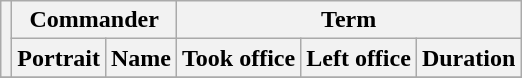<table class="wikitable sortable" style="text-align:center;">
<tr>
<th rowspan=2></th>
<th colspan=2>Commander</th>
<th colspan=3>Term</th>
</tr>
<tr>
<th>Portrait</th>
<th>Name</th>
<th>Took office</th>
<th>Left office</th>
<th>Duration</th>
</tr>
<tr>
</tr>
</table>
